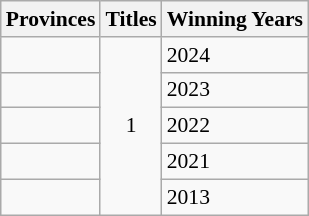<table class="wikitable" style="font-size: 90%;">
<tr>
<th>Provinces</th>
<th>Titles</th>
<th>Winning Years</th>
</tr>
<tr>
<td></td>
<td rowspan="19" align="center">1</td>
<td>2024</td>
</tr>
<tr>
<td></td>
<td>2023</td>
</tr>
<tr>
<td></td>
<td>2022</td>
</tr>
<tr>
<td></td>
<td>2021</td>
</tr>
<tr>
<td></td>
<td>2013</td>
</tr>
</table>
